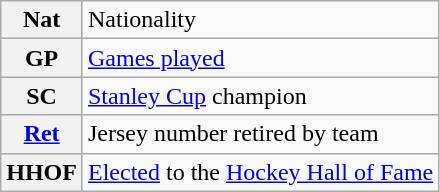<table class="wikitable">
<tr>
<th>Nat</th>
<td>Nationality</td>
</tr>
<tr>
<th>GP</th>
<td><a href='#'>Games played</a></td>
</tr>
<tr>
<th>SC</th>
<td><a href='#'>Stanley Cup</a> champion</td>
</tr>
<tr>
<th><a href='#'>Ret</a></th>
<td>Jersey number retired by team</td>
</tr>
<tr>
<th>HHOF</th>
<td><a href='#'>Elected</a> to the <a href='#'>Hockey Hall of Fame</a></td>
</tr>
</table>
